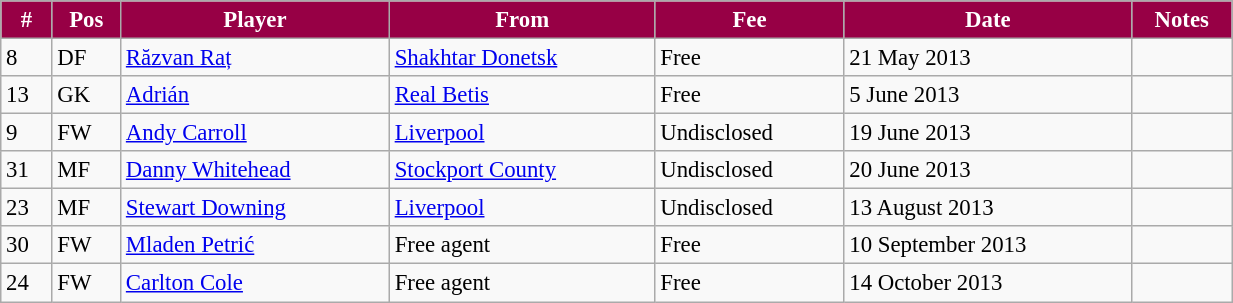<table class="wikitable" style="width:65%; text-align:center; font-size:95%; text-align:left;">
<tr>
<th style="background:#970045; color:white; text-align:center;"><strong>#</strong></th>
<th style="background:#970045; color:white; text-align:center;"><strong>Pos</strong></th>
<th style="background:#970045; color:white; text-align:center;"><strong>Player</strong></th>
<th style="background:#970045; color:white; text-align:center;"><strong>From</strong></th>
<th style="background:#970045; color:white; text-align:center;"><strong>Fee</strong></th>
<th style="background:#970045; color:white; text-align:center;"><strong>Date</strong></th>
<th style="background:#970045; color:white; text-align:center;"><strong>Notes</strong></th>
</tr>
<tr>
<td>8</td>
<td>DF</td>
<td> <a href='#'>Răzvan Raț</a></td>
<td> <a href='#'>Shakhtar Donetsk</a></td>
<td>Free</td>
<td>21 May 2013</td>
<td></td>
</tr>
<tr>
<td>13</td>
<td>GK</td>
<td> <a href='#'>Adrián</a></td>
<td> <a href='#'>Real Betis</a></td>
<td>Free</td>
<td>5 June 2013</td>
<td></td>
</tr>
<tr>
<td>9</td>
<td>FW</td>
<td> <a href='#'>Andy Carroll</a></td>
<td> <a href='#'>Liverpool</a></td>
<td>Undisclosed</td>
<td>19 June 2013</td>
<td></td>
</tr>
<tr>
<td>31</td>
<td>MF</td>
<td> <a href='#'>Danny Whitehead</a></td>
<td> <a href='#'>Stockport County</a></td>
<td>Undisclosed</td>
<td>20 June 2013</td>
<td></td>
</tr>
<tr>
<td>23</td>
<td>MF</td>
<td> <a href='#'>Stewart Downing</a></td>
<td> <a href='#'>Liverpool</a></td>
<td>Undisclosed</td>
<td>13 August 2013</td>
<td></td>
</tr>
<tr>
<td>30</td>
<td>FW</td>
<td> <a href='#'>Mladen Petrić</a></td>
<td>Free agent</td>
<td>Free</td>
<td>10 September 2013</td>
<td></td>
</tr>
<tr>
<td>24</td>
<td>FW</td>
<td> <a href='#'>Carlton Cole</a></td>
<td>Free agent</td>
<td>Free</td>
<td>14 October 2013</td>
<td></td>
</tr>
</table>
